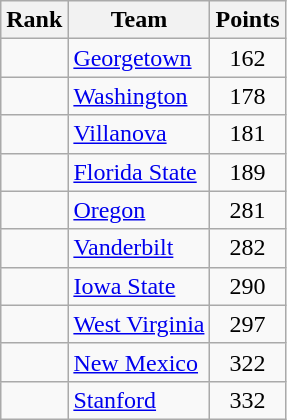<table class="wikitable sortable" style="text-align:center">
<tr>
<th>Rank</th>
<th>Team</th>
<th>Points</th>
</tr>
<tr>
<td></td>
<td align=left><a href='#'>Georgetown</a></td>
<td>162</td>
</tr>
<tr>
<td></td>
<td align=left><a href='#'>Washington</a></td>
<td>178</td>
</tr>
<tr>
<td></td>
<td align=left><a href='#'>Villanova</a></td>
<td>181</td>
</tr>
<tr>
<td></td>
<td align=left><a href='#'>Florida State</a></td>
<td>189</td>
</tr>
<tr>
<td></td>
<td align=left><a href='#'>Oregon</a></td>
<td>281</td>
</tr>
<tr>
<td></td>
<td align=left><a href='#'>Vanderbilt</a></td>
<td>282</td>
</tr>
<tr>
<td></td>
<td align=left><a href='#'>Iowa State</a></td>
<td>290</td>
</tr>
<tr>
<td></td>
<td align=left><a href='#'>West Virginia</a></td>
<td>297</td>
</tr>
<tr>
<td></td>
<td align=left><a href='#'>New Mexico</a></td>
<td>322</td>
</tr>
<tr>
<td></td>
<td align=left><a href='#'>Stanford</a></td>
<td>332</td>
</tr>
</table>
